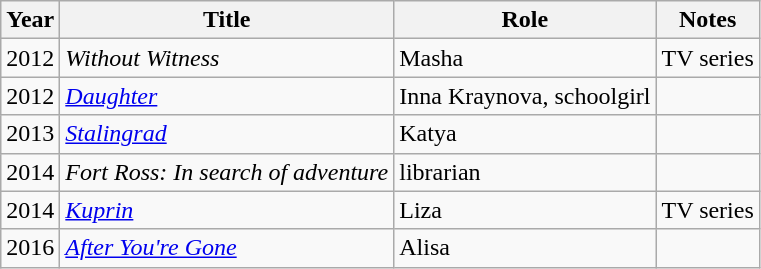<table class="wikitable sortable">
<tr>
<th>Year</th>
<th>Title</th>
<th>Role</th>
<th>Notes</th>
</tr>
<tr>
<td>2012</td>
<td><em>Without Witness</em></td>
<td>Masha</td>
<td>TV series</td>
</tr>
<tr>
<td>2012</td>
<td><em><a href='#'>Daughter</a></em></td>
<td>Inna Kraynova, schoolgirl</td>
<td></td>
</tr>
<tr>
<td>2013</td>
<td><em><a href='#'>Stalingrad</a></em></td>
<td>Katya</td>
<td></td>
</tr>
<tr>
<td>2014</td>
<td><em>Fort Ross: In search of adventure</em></td>
<td>librarian</td>
<td></td>
</tr>
<tr>
<td>2014</td>
<td><em><a href='#'>Kuprin</a></em></td>
<td>Liza</td>
<td>TV series</td>
</tr>
<tr>
<td>2016</td>
<td><em><a href='#'>After You're Gone</a></em></td>
<td>Alisa</td>
<td></td>
</tr>
</table>
